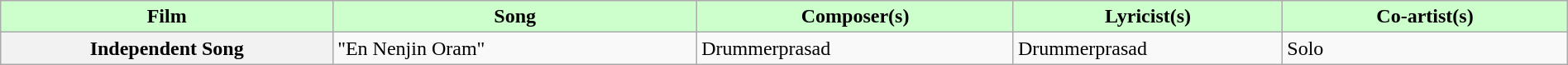<table class="wikitable plainrowheaders" width="100%" textcolor:#000;">
<tr style="background:#cfc; text-align:center;">
<td scope="col" width="21%"><strong>Film</strong></td>
<td scope="col" width="23%"><strong>Song</strong></td>
<td scope="col" width="20%"><strong>Composer(s)</strong></td>
<td scope="col" width="17%"><strong>Lyricist(s)</strong></td>
<td scope="col" width="18%"><strong>Co-artist(s)</strong></td>
</tr>
<tr>
<th scope="row">Independent Song</th>
<td>"En Nenjin Oram"</td>
<td>Drummerprasad</td>
<td>Drummerprasad</td>
<td>Solo</td>
</tr>
</table>
